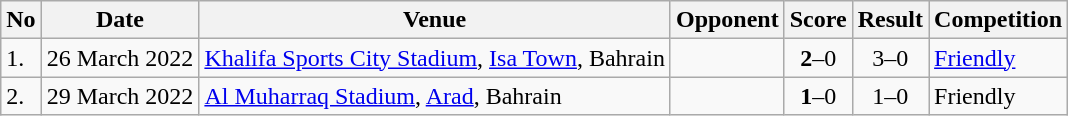<table class="wikitable" style="font-size:100%;">
<tr>
<th>No</th>
<th>Date</th>
<th>Venue</th>
<th>Opponent</th>
<th>Score</th>
<th>Result</th>
<th>Competition</th>
</tr>
<tr>
<td>1.</td>
<td>26 March 2022</td>
<td><a href='#'>Khalifa Sports City Stadium</a>, <a href='#'>Isa Town</a>, Bahrain</td>
<td></td>
<td align=center><strong>2</strong>–0</td>
<td align=center>3–0</td>
<td><a href='#'>Friendly</a></td>
</tr>
<tr>
<td>2.</td>
<td>29 March 2022</td>
<td><a href='#'>Al Muharraq Stadium</a>, <a href='#'>Arad</a>, Bahrain</td>
<td></td>
<td align=center><strong>1</strong>–0</td>
<td align=center>1–0</td>
<td>Friendly</td>
</tr>
</table>
